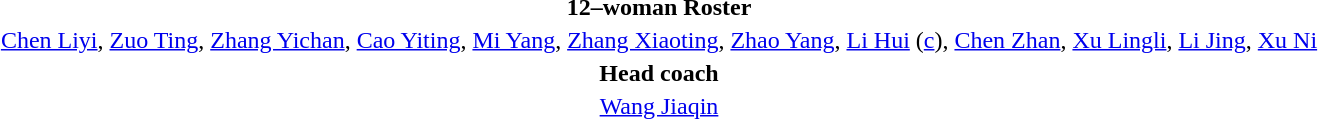<table style="text-align:center; margin-top:2em; margin-left:auto; margin-right:auto">
<tr>
<td><strong>12–woman Roster</strong></td>
</tr>
<tr>
<td><a href='#'>Chen Liyi</a>, <a href='#'>Zuo Ting</a>, <a href='#'>Zhang Yichan</a>, <a href='#'>Cao Yiting</a>, <a href='#'>Mi Yang</a>, <a href='#'>Zhang Xiaoting</a>, <a href='#'>Zhao Yang</a>, <a href='#'>Li Hui</a> (<a href='#'>c</a>), <a href='#'>Chen Zhan</a>, <a href='#'>Xu Lingli</a>, <a href='#'>Li Jing</a>, <a href='#'>Xu Ni</a></td>
</tr>
<tr>
<td><strong>Head coach</strong></td>
</tr>
<tr>
<td><a href='#'>Wang Jiaqin</a></td>
</tr>
</table>
